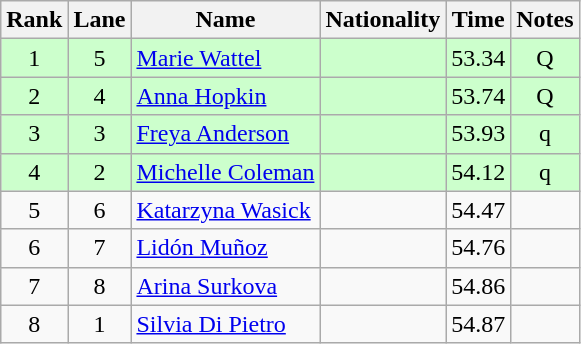<table class="wikitable sortable" style="text-align:center">
<tr>
<th>Rank</th>
<th>Lane</th>
<th>Name</th>
<th>Nationality</th>
<th>Time</th>
<th>Notes</th>
</tr>
<tr bgcolor=ccffcc>
<td>1</td>
<td>5</td>
<td align=left><a href='#'>Marie Wattel</a></td>
<td align=left></td>
<td>53.34</td>
<td>Q</td>
</tr>
<tr bgcolor=ccffcc>
<td>2</td>
<td>4</td>
<td align=left><a href='#'>Anna Hopkin</a></td>
<td align=left></td>
<td>53.74</td>
<td>Q</td>
</tr>
<tr bgcolor=ccffcc>
<td>3</td>
<td>3</td>
<td align=left><a href='#'>Freya Anderson</a></td>
<td align=left></td>
<td>53.93</td>
<td>q</td>
</tr>
<tr bgcolor=ccffcc>
<td>4</td>
<td>2</td>
<td align=left><a href='#'>Michelle Coleman</a></td>
<td align=left></td>
<td>54.12</td>
<td>q</td>
</tr>
<tr>
<td>5</td>
<td>6</td>
<td align=left><a href='#'>Katarzyna Wasick</a></td>
<td align=left></td>
<td>54.47</td>
<td></td>
</tr>
<tr>
<td>6</td>
<td>7</td>
<td align=left><a href='#'>Lidón Muñoz</a></td>
<td align=left></td>
<td>54.76</td>
<td></td>
</tr>
<tr>
<td>7</td>
<td>8</td>
<td align=left><a href='#'>Arina Surkova</a></td>
<td align=left></td>
<td>54.86</td>
<td></td>
</tr>
<tr>
<td>8</td>
<td>1</td>
<td align=left><a href='#'>Silvia Di Pietro</a></td>
<td align=left></td>
<td>54.87</td>
<td></td>
</tr>
</table>
